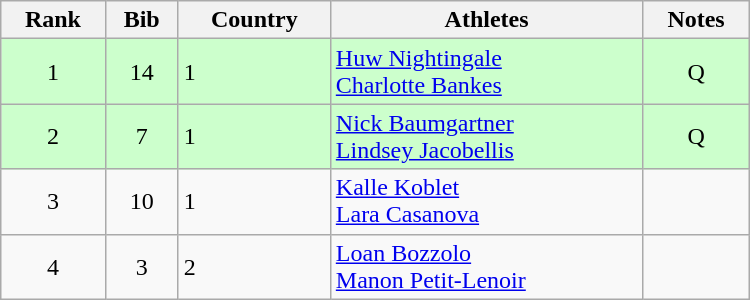<table class="wikitable" style="text-align:center; width:500px">
<tr>
<th>Rank</th>
<th>Bib</th>
<th>Country</th>
<th>Athletes</th>
<th>Notes</th>
</tr>
<tr bgcolor=ccffcc>
<td>1</td>
<td>14</td>
<td align=left> 1</td>
<td align=left><a href='#'>Huw Nightingale</a><br><a href='#'>Charlotte Bankes</a></td>
<td>Q</td>
</tr>
<tr bgcolor=ccffcc>
<td>2</td>
<td>7</td>
<td align=left> 1</td>
<td align=left><a href='#'>Nick Baumgartner</a><br><a href='#'>Lindsey Jacobellis</a></td>
<td>Q</td>
</tr>
<tr>
<td>3</td>
<td>10</td>
<td align=left> 1</td>
<td align=left><a href='#'>Kalle Koblet</a><br><a href='#'>Lara Casanova</a></td>
<td></td>
</tr>
<tr>
<td>4</td>
<td>3</td>
<td align=left> 2</td>
<td align=left><a href='#'>Loan Bozzolo</a><br><a href='#'>Manon Petit-Lenoir</a></td>
<td></td>
</tr>
</table>
